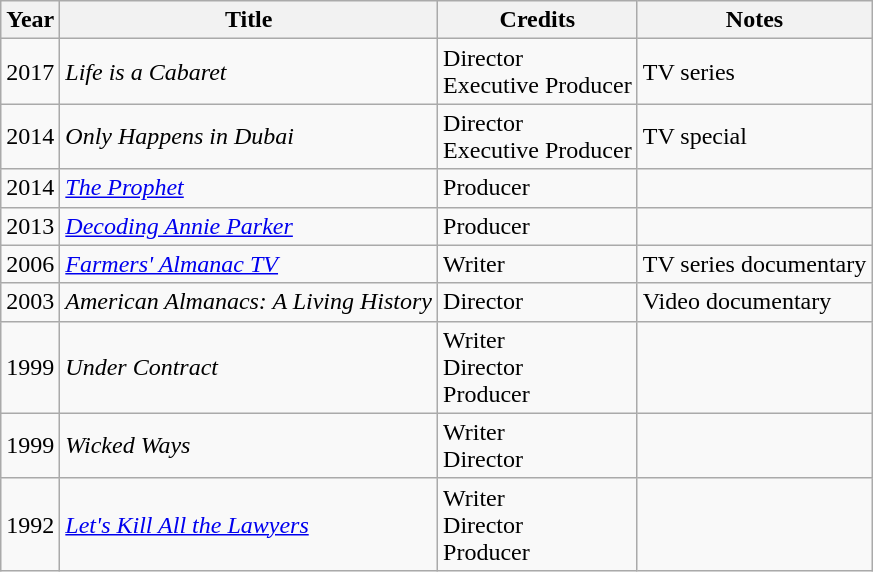<table class="wikitable">
<tr>
<th>Year</th>
<th>Title</th>
<th>Credits</th>
<th>Notes</th>
</tr>
<tr>
<td>2017</td>
<td><em>Life is a Cabaret</em></td>
<td>Director<br>Executive Producer</td>
<td>TV series</td>
</tr>
<tr>
<td>2014</td>
<td><em>Only Happens in Dubai</em></td>
<td>Director<br>Executive Producer</td>
<td>TV special</td>
</tr>
<tr>
<td>2014</td>
<td><em><a href='#'>The Prophet</a></em></td>
<td>Producer</td>
<td></td>
</tr>
<tr>
<td>2013</td>
<td><em><a href='#'>Decoding Annie Parker</a></em></td>
<td>Producer</td>
<td></td>
</tr>
<tr>
<td>2006</td>
<td><em><a href='#'>Farmers' Almanac TV</a></em></td>
<td>Writer</td>
<td>TV series documentary</td>
</tr>
<tr>
<td>2003</td>
<td><em>American Almanacs: A Living History</em></td>
<td>Director</td>
<td>Video documentary</td>
</tr>
<tr>
<td>1999</td>
<td><em>Under Contract</em></td>
<td>Writer<br>Director<br>Producer</td>
<td></td>
</tr>
<tr>
<td>1999</td>
<td><em>Wicked Ways</em></td>
<td>Writer<br>Director</td>
<td></td>
</tr>
<tr>
<td>1992</td>
<td><em><a href='#'>Let's Kill All the Lawyers</a></em></td>
<td>Writer <br>Director<br>Producer</td>
<td></td>
</tr>
</table>
